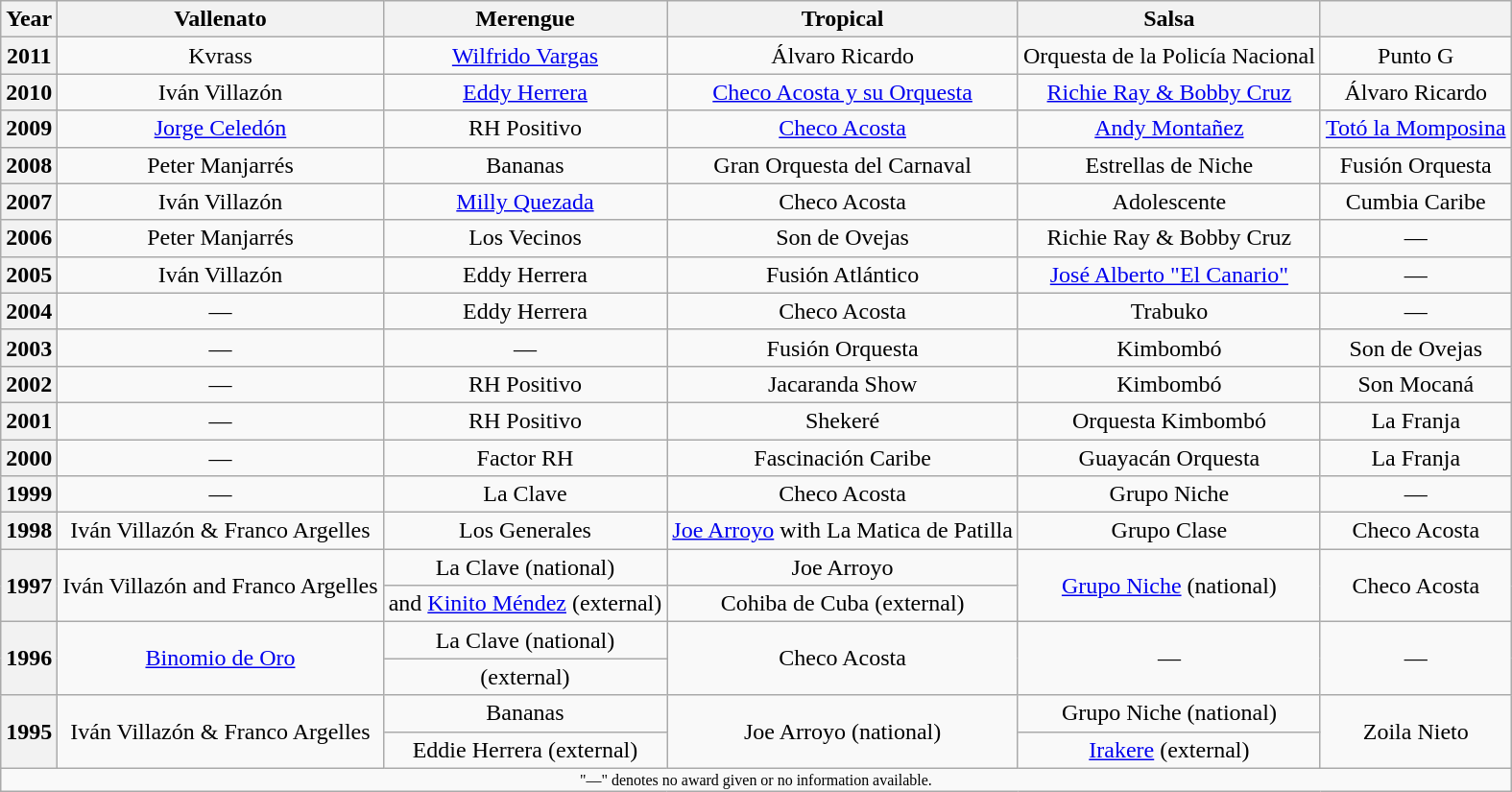<table class="wikitable" style="text-align:center;">
<tr>
<th>Year</th>
<th>Vallenato</th>
<th>Merengue</th>
<th>Tropical</th>
<th>Salsa</th>
<th></th>
</tr>
<tr>
<th>2011</th>
<td>Kvrass</td>
<td><a href='#'>Wilfrido Vargas</a></td>
<td>Álvaro Ricardo</td>
<td>Orquesta de la Policía Nacional</td>
<td>Punto G</td>
</tr>
<tr>
<th>2010</th>
<td>Iván Villazón</td>
<td><a href='#'>Eddy Herrera</a></td>
<td><a href='#'>Checo Acosta y su Orquesta</a></td>
<td><a href='#'>Richie Ray & Bobby Cruz</a></td>
<td>Álvaro Ricardo</td>
</tr>
<tr>
<th>2009</th>
<td><a href='#'>Jorge Celedón</a></td>
<td>RH Positivo</td>
<td><a href='#'>Checo Acosta</a></td>
<td><a href='#'>Andy Montañez</a></td>
<td><a href='#'>Totó la Momposina</a></td>
</tr>
<tr>
<th>2008</th>
<td>Peter Manjarrés</td>
<td>Bananas</td>
<td>Gran Orquesta del Carnaval</td>
<td>Estrellas de Niche</td>
<td>Fusión Orquesta</td>
</tr>
<tr>
<th>2007</th>
<td>Iván Villazón</td>
<td><a href='#'>Milly Quezada</a></td>
<td>Checo Acosta</td>
<td>Adolescente</td>
<td>Cumbia Caribe</td>
</tr>
<tr>
<th>2006</th>
<td>Peter Manjarrés</td>
<td>Los Vecinos</td>
<td>Son de Ovejas</td>
<td>Richie Ray & Bobby Cruz</td>
<td>—</td>
</tr>
<tr>
<th>2005</th>
<td>Iván Villazón</td>
<td>Eddy Herrera</td>
<td>Fusión Atlántico</td>
<td><a href='#'>José Alberto "El Canario"</a></td>
<td>—</td>
</tr>
<tr>
<th>2004</th>
<td>—</td>
<td>Eddy Herrera</td>
<td>Checo Acosta</td>
<td>Trabuko</td>
<td>—</td>
</tr>
<tr>
<th>2003</th>
<td>—</td>
<td>—</td>
<td>Fusión Orquesta</td>
<td>Kimbombó</td>
<td>Son de Ovejas</td>
</tr>
<tr>
<th>2002</th>
<td>—</td>
<td>RH Positivo</td>
<td>Jacaranda Show</td>
<td>Kimbombó</td>
<td>Son Mocaná</td>
</tr>
<tr>
<th>2001</th>
<td>—</td>
<td>RH Positivo</td>
<td>Shekeré</td>
<td>Orquesta Kimbombó</td>
<td>La Franja</td>
</tr>
<tr>
<th>2000</th>
<td>—</td>
<td>Factor RH</td>
<td>Fascinación Caribe</td>
<td>Guayacán Orquesta</td>
<td>La Franja</td>
</tr>
<tr>
<th>1999</th>
<td>—</td>
<td>La Clave</td>
<td>Checo Acosta</td>
<td>Grupo Niche</td>
<td>—</td>
</tr>
<tr>
<th>1998</th>
<td>Iván Villazón & Franco Argelles</td>
<td>Los Generales</td>
<td><a href='#'>Joe Arroyo</a> with La Matica de Patilla</td>
<td>Grupo Clase</td>
<td>Checo Acosta</td>
</tr>
<tr>
<th rowspan="2">1997</th>
<td rowspan="2">Iván Villazón and Franco Argelles</td>
<td>La Clave (national)</td>
<td>Joe Arroyo</td>
<td rowspan="2"><a href='#'>Grupo Niche</a> (national)</td>
<td rowspan="2">Checo Acosta</td>
</tr>
<tr>
<td> and <a href='#'>Kinito Méndez</a> (external)</td>
<td>Cohiba de Cuba (external)</td>
</tr>
<tr>
<th rowspan="2">1996</th>
<td rowspan="2"><a href='#'>Binomio de Oro</a></td>
<td>La Clave (national)</td>
<td rowspan="2">Checo Acosta</td>
<td rowspan="2">—</td>
<td rowspan="2">—</td>
</tr>
<tr>
<td> (external)</td>
</tr>
<tr>
<th rowspan="2">1995</th>
<td rowspan="2">Iván Villazón & Franco Argelles</td>
<td>Bananas</td>
<td rowspan="2">Joe Arroyo (national)</td>
<td>Grupo Niche (national)</td>
<td rowspan="2">Zoila Nieto</td>
</tr>
<tr>
<td>Eddie Herrera (external)</td>
<td><a href='#'>Irakere</a> (external)</td>
</tr>
<tr>
<td colspan="6" style="text-align:center; font-size:8pt;">"—" denotes no award given or no information available.</td>
</tr>
</table>
